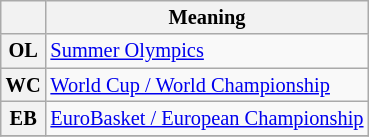<table class="wikitable" style="font-size: 85%">
<tr>
<th></th>
<th>Meaning</th>
</tr>
<tr>
<th>OL</th>
<td><a href='#'>Summer Olympics</a></td>
</tr>
<tr>
<th>WC</th>
<td><a href='#'>World Cup / World Championship</a></td>
</tr>
<tr>
<th>EB</th>
<td><a href='#'>EuroBasket / European Championship</a></td>
</tr>
<tr>
</tr>
</table>
